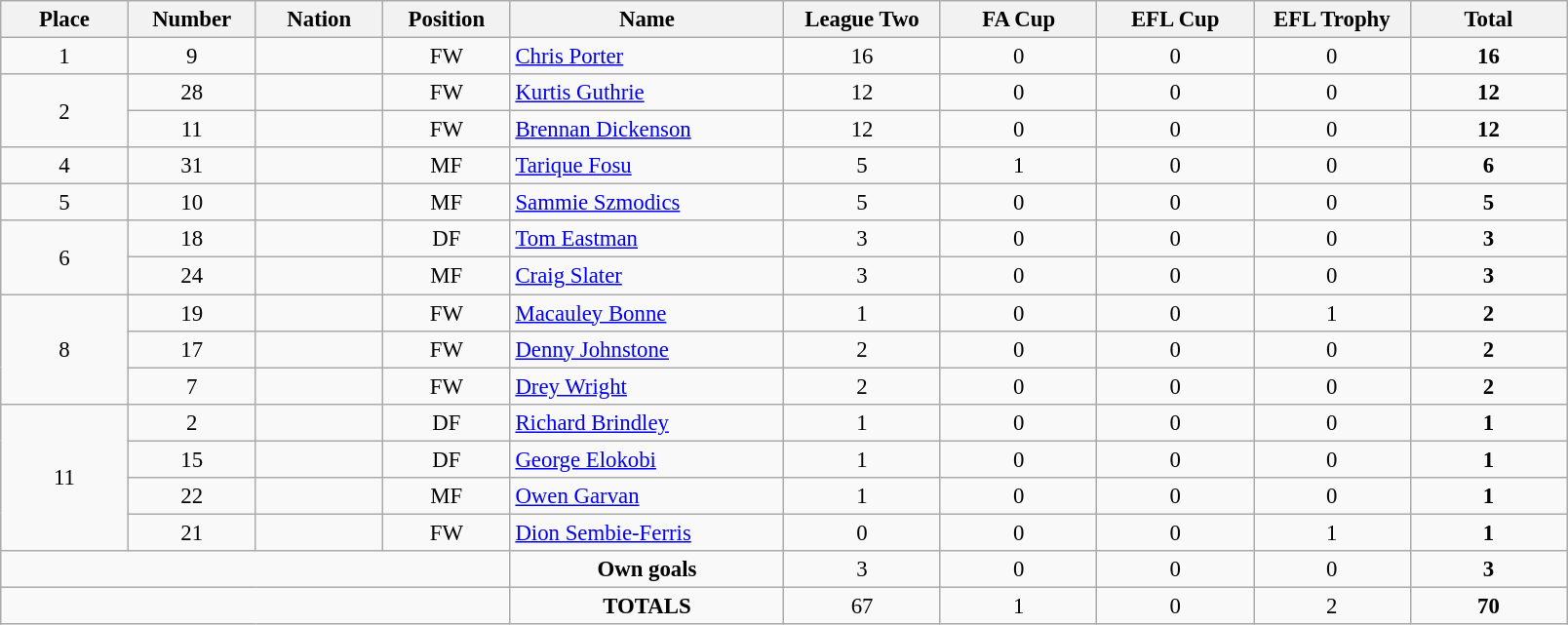<table class="wikitable" style="font-size: 95%; text-align: center;">
<tr>
<th width=80>Place</th>
<th width=80>Number</th>
<th width=80>Nation</th>
<th width=80>Position</th>
<th width=180>Name</th>
<th width=100>League Two</th>
<th width=100>FA Cup</th>
<th width=100>EFL Cup</th>
<th width=100>EFL Trophy</th>
<th width=100>Total</th>
</tr>
<tr>
<td>1</td>
<td>9</td>
<td></td>
<td>FW</td>
<td align="left"><a href='#'>Chris Porter</a></td>
<td>16</td>
<td>0</td>
<td>0</td>
<td>0</td>
<td><strong>16</strong></td>
</tr>
<tr>
<td rowspan="2">2</td>
<td>28</td>
<td></td>
<td>FW</td>
<td align="left"><a href='#'>Kurtis Guthrie</a></td>
<td>12</td>
<td>0</td>
<td>0</td>
<td>0</td>
<td><strong>12</strong></td>
</tr>
<tr>
<td>11</td>
<td></td>
<td>FW</td>
<td align="left"><a href='#'>Brennan Dickenson</a></td>
<td>12</td>
<td>0</td>
<td>0</td>
<td>0</td>
<td><strong>12</strong></td>
</tr>
<tr>
<td>4</td>
<td>31</td>
<td></td>
<td>MF</td>
<td align="left"><a href='#'>Tarique Fosu</a></td>
<td>5</td>
<td>1</td>
<td>0</td>
<td>0</td>
<td><strong>6</strong></td>
</tr>
<tr>
<td>5</td>
<td>10</td>
<td></td>
<td>MF</td>
<td align="left"><a href='#'>Sammie Szmodics</a></td>
<td>5</td>
<td>0</td>
<td>0</td>
<td>0</td>
<td><strong>5</strong></td>
</tr>
<tr>
<td rowspan="2">6</td>
<td>18</td>
<td></td>
<td>DF</td>
<td align="left"><a href='#'>Tom Eastman</a></td>
<td>3</td>
<td>0</td>
<td>0</td>
<td>0</td>
<td><strong>3</strong></td>
</tr>
<tr>
<td>24</td>
<td></td>
<td>MF</td>
<td align="left"><a href='#'>Craig Slater</a></td>
<td>3</td>
<td>0</td>
<td>0</td>
<td>0</td>
<td><strong>3</strong></td>
</tr>
<tr>
<td rowspan="3">8</td>
<td>19</td>
<td></td>
<td>FW</td>
<td align="left"><a href='#'>Macauley Bonne</a></td>
<td>1</td>
<td>0</td>
<td>0</td>
<td>1</td>
<td><strong>2</strong></td>
</tr>
<tr>
<td>17</td>
<td></td>
<td>FW</td>
<td align="left"><a href='#'>Denny Johnstone</a></td>
<td>2</td>
<td>0</td>
<td>0</td>
<td>0</td>
<td><strong>2</strong></td>
</tr>
<tr>
<td>7</td>
<td></td>
<td>FW</td>
<td align="left"><a href='#'>Drey Wright</a></td>
<td>2</td>
<td>0</td>
<td>0</td>
<td>0</td>
<td><strong>2</strong></td>
</tr>
<tr>
<td rowspan="4">11</td>
<td>2</td>
<td></td>
<td>DF</td>
<td align="left"><a href='#'>Richard Brindley</a></td>
<td>1</td>
<td>0</td>
<td>0</td>
<td>0</td>
<td><strong>1</strong></td>
</tr>
<tr>
<td>15</td>
<td></td>
<td>DF</td>
<td align="left"><a href='#'>George Elokobi</a></td>
<td>1</td>
<td>0</td>
<td>0</td>
<td>0</td>
<td><strong>1</strong></td>
</tr>
<tr>
<td>22</td>
<td></td>
<td>MF</td>
<td align="left"><a href='#'>Owen Garvan</a></td>
<td>1</td>
<td>0</td>
<td>0</td>
<td>0</td>
<td><strong>1</strong></td>
</tr>
<tr>
<td>21</td>
<td></td>
<td>FW</td>
<td align="left"><a href='#'>Dion Sembie-Ferris</a></td>
<td>0</td>
<td>0</td>
<td>0</td>
<td>1</td>
<td><strong>1</strong></td>
</tr>
<tr>
<td colspan="4"></td>
<td><strong>Own goals</strong></td>
<td>3</td>
<td>0</td>
<td>0</td>
<td>0</td>
<td><strong>3</strong></td>
</tr>
<tr>
<td colspan="4"></td>
<td><strong>TOTALS</strong></td>
<td>67</td>
<td>1</td>
<td>0</td>
<td>2</td>
<td><strong>70</strong></td>
</tr>
</table>
